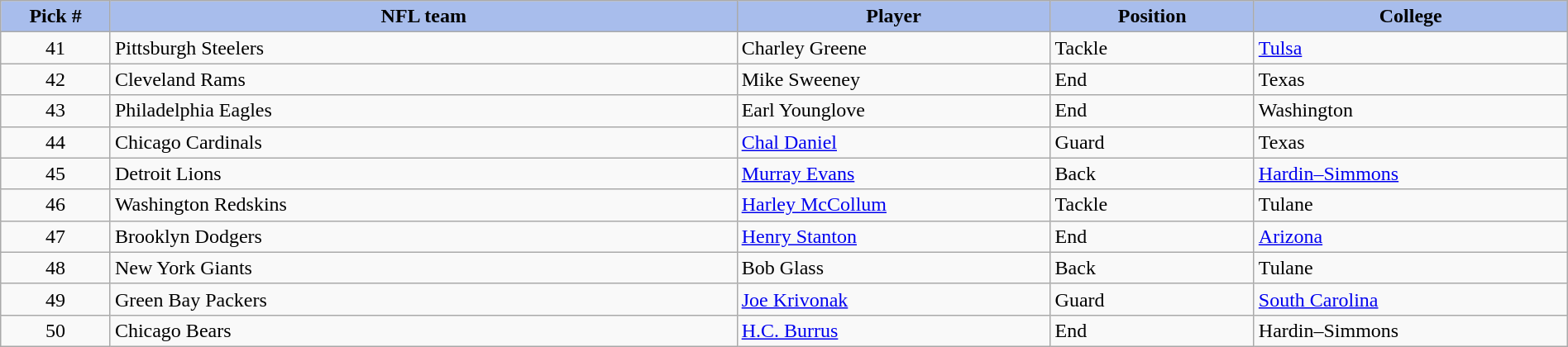<table style="width: 100%" class="sortable wikitable">
<tr>
<th style="background:#A8BDEC;" width=7%>Pick #</th>
<th width=40% style="background:#A8BDEC;">NFL team</th>
<th width=20% style="background:#A8BDEC;">Player</th>
<th width=13% style="background:#A8BDEC;">Position</th>
<th style="background:#A8BDEC;">College</th>
</tr>
<tr>
<td align=center>41</td>
<td>Pittsburgh Steelers</td>
<td>Charley Greene</td>
<td>Tackle</td>
<td><a href='#'>Tulsa</a></td>
</tr>
<tr>
<td align=center>42</td>
<td>Cleveland Rams</td>
<td>Mike Sweeney</td>
<td>End</td>
<td>Texas</td>
</tr>
<tr>
<td align=center>43</td>
<td>Philadelphia Eagles</td>
<td>Earl Younglove</td>
<td>End</td>
<td>Washington</td>
</tr>
<tr>
<td align=center>44</td>
<td>Chicago Cardinals</td>
<td><a href='#'>Chal Daniel</a></td>
<td>Guard</td>
<td>Texas</td>
</tr>
<tr>
<td align=center>45</td>
<td>Detroit Lions</td>
<td><a href='#'>Murray Evans</a></td>
<td>Back</td>
<td><a href='#'>Hardin–Simmons</a></td>
</tr>
<tr>
<td align=center>46</td>
<td>Washington Redskins</td>
<td><a href='#'>Harley McCollum</a></td>
<td>Tackle</td>
<td>Tulane</td>
</tr>
<tr>
<td align=center>47</td>
<td>Brooklyn Dodgers</td>
<td><a href='#'>Henry Stanton</a></td>
<td>End</td>
<td><a href='#'>Arizona</a></td>
</tr>
<tr>
<td align=center>48</td>
<td>New York Giants</td>
<td>Bob Glass</td>
<td>Back</td>
<td>Tulane</td>
</tr>
<tr>
<td align=center>49</td>
<td>Green Bay Packers</td>
<td><a href='#'>Joe Krivonak</a></td>
<td>Guard</td>
<td><a href='#'>South Carolina</a></td>
</tr>
<tr>
<td align=center>50</td>
<td>Chicago Bears</td>
<td><a href='#'>H.C. Burrus</a></td>
<td>End</td>
<td>Hardin–Simmons</td>
</tr>
</table>
